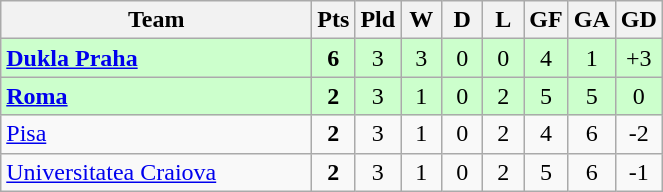<table class="wikitable" style="text-align:center;">
<tr>
<th width=200>Team</th>
<th width=20>Pts</th>
<th width=20>Pld</th>
<th width=20>W</th>
<th width=20>D</th>
<th width=20>L</th>
<th width=20>GF</th>
<th width=20>GA</th>
<th width=20>GD</th>
</tr>
<tr style="background:#ccffcc">
<td style="text-align:left"><strong> <a href='#'>Dukla Praha</a></strong></td>
<td><strong>6</strong></td>
<td>3</td>
<td>3</td>
<td>0</td>
<td>0</td>
<td>4</td>
<td>1</td>
<td>+3</td>
</tr>
<tr style="background:#ccffcc">
<td style="text-align:left"><strong> <a href='#'>Roma</a></strong></td>
<td><strong>2</strong></td>
<td>3</td>
<td>1</td>
<td>0</td>
<td>2</td>
<td>5</td>
<td>5</td>
<td>0</td>
</tr>
<tr>
<td style="text-align:left"> <a href='#'>Pisa</a></td>
<td><strong>2</strong></td>
<td>3</td>
<td>1</td>
<td>0</td>
<td>2</td>
<td>4</td>
<td>6</td>
<td>-2</td>
</tr>
<tr>
<td style="text-align:left"> <a href='#'>Universitatea Craiova</a></td>
<td><strong>2</strong></td>
<td>3</td>
<td>1</td>
<td>0</td>
<td>2</td>
<td>5</td>
<td>6</td>
<td>-1</td>
</tr>
</table>
